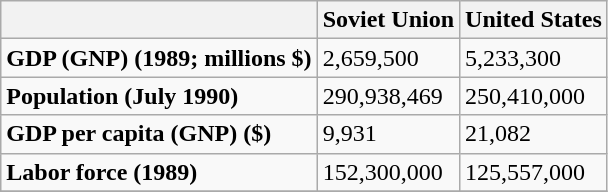<table class="wikitable">
<tr>
<th></th>
<th>Soviet Union</th>
<th>United States</th>
</tr>
<tr>
<td><strong>GDP (GNP) (1989; millions $)</strong></td>
<td>2,659,500</td>
<td>5,233,300</td>
</tr>
<tr>
<td><strong>Population (July 1990)</strong></td>
<td>290,938,469</td>
<td>250,410,000</td>
</tr>
<tr>
<td><strong>GDP per capita (GNP) ($)</strong></td>
<td>9,931</td>
<td>21,082</td>
</tr>
<tr>
<td><strong>Labor force (1989)</strong></td>
<td>152,300,000</td>
<td>125,557,000</td>
</tr>
<tr>
</tr>
</table>
